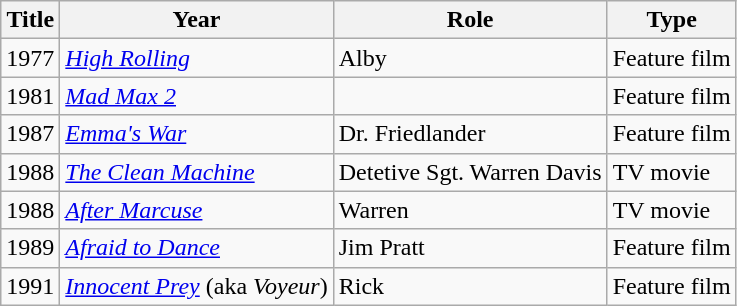<table class="wikitable">
<tr>
<th>Title</th>
<th>Year</th>
<th>Role</th>
<th>Type</th>
</tr>
<tr>
<td>1977</td>
<td><em><a href='#'>High Rolling</a></em></td>
<td>Alby</td>
<td>Feature film</td>
</tr>
<tr>
<td>1981</td>
<td><em><a href='#'>Mad Max 2</a></em></td>
<td></td>
<td>Feature film</td>
</tr>
<tr>
<td>1987</td>
<td><em><a href='#'>Emma's War</a></em></td>
<td>Dr. Friedlander</td>
<td>Feature film</td>
</tr>
<tr>
<td>1988</td>
<td><em><a href='#'>The Clean Machine</a></em></td>
<td>Detetive Sgt. Warren Davis</td>
<td>TV movie</td>
</tr>
<tr>
<td>1988</td>
<td><em><a href='#'>After Marcuse</a></em></td>
<td>Warren</td>
<td>TV movie</td>
</tr>
<tr>
<td>1989</td>
<td><em><a href='#'>Afraid to Dance</a></em></td>
<td>Jim Pratt</td>
<td>Feature film</td>
</tr>
<tr>
<td>1991</td>
<td><em><a href='#'>Innocent Prey</a></em> (aka <em>Voyeur</em>)</td>
<td>Rick</td>
<td>Feature film</td>
</tr>
</table>
